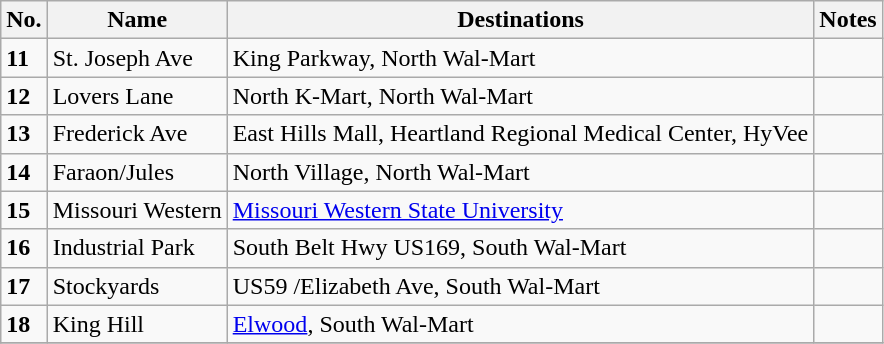<table class="wikitable">
<tr>
<th>No.</th>
<th>Name</th>
<th>Destinations</th>
<th>Notes</th>
</tr>
<tr>
<td><strong>11</strong></td>
<td>St. Joseph Ave</td>
<td>King Parkway, North Wal-Mart</td>
<td></td>
</tr>
<tr>
<td><strong>12</strong></td>
<td>Lovers Lane</td>
<td>North K-Mart, North Wal-Mart</td>
<td></td>
</tr>
<tr>
<td><strong>13</strong></td>
<td>Frederick Ave</td>
<td>East Hills Mall, Heartland Regional Medical Center, HyVee</td>
<td></td>
</tr>
<tr>
<td><strong>14</strong></td>
<td>Faraon/Jules</td>
<td>North Village, North Wal-Mart</td>
<td></td>
</tr>
<tr>
<td><strong>15</strong></td>
<td>Missouri Western</td>
<td><a href='#'>Missouri Western State University</a></td>
<td></td>
</tr>
<tr>
<td><strong>16</strong></td>
<td>Industrial Park</td>
<td>South Belt Hwy US169, South Wal-Mart</td>
<td></td>
</tr>
<tr>
<td><strong>17</strong></td>
<td>Stockyards</td>
<td>US59 /Elizabeth Ave, South Wal-Mart</td>
<td></td>
</tr>
<tr>
<td><strong>18</strong></td>
<td>King Hill</td>
<td><a href='#'>Elwood</a>, South Wal-Mart</td>
<td></td>
</tr>
<tr>
</tr>
</table>
